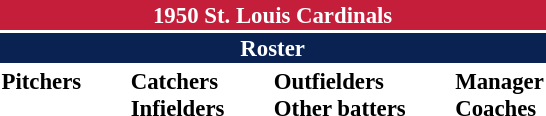<table class="toccolours" style="font-size: 95%;">
<tr>
<th colspan="10" style="background-color: #c41e3a; color: white; text-align: center;">1950 St. Louis Cardinals</th>
</tr>
<tr>
<td colspan="10" style="background-color: #0a2252; color: white; text-align: center;"><strong>Roster</strong></td>
</tr>
<tr>
<td valign="top"><strong>Pitchers</strong><br>













</td>
<td width="25px"></td>
<td valign="top"><strong>Catchers</strong><br>


<strong>Infielders</strong>











</td>
<td width="25px"></td>
<td valign="top"><strong>Outfielders</strong><br>







<strong>Other batters</strong>

</td>
<td width="25px"></td>
<td valign="top"><strong>Manager</strong><br>
<strong>Coaches</strong>



</td>
</tr>
</table>
